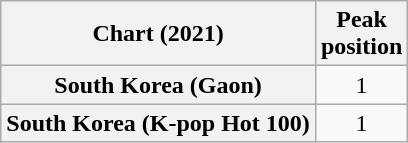<table class="wikitable sortable plainrowheaders" style="text-align:center">
<tr>
<th>Chart (2021)</th>
<th>Peak<br>position</th>
</tr>
<tr>
<th scope="row">South Korea (Gaon)</th>
<td style="text-align: center;">1</td>
</tr>
<tr>
<th scope="row">South Korea (K-pop Hot 100)</th>
<td style="text-align: center;">1</td>
</tr>
</table>
